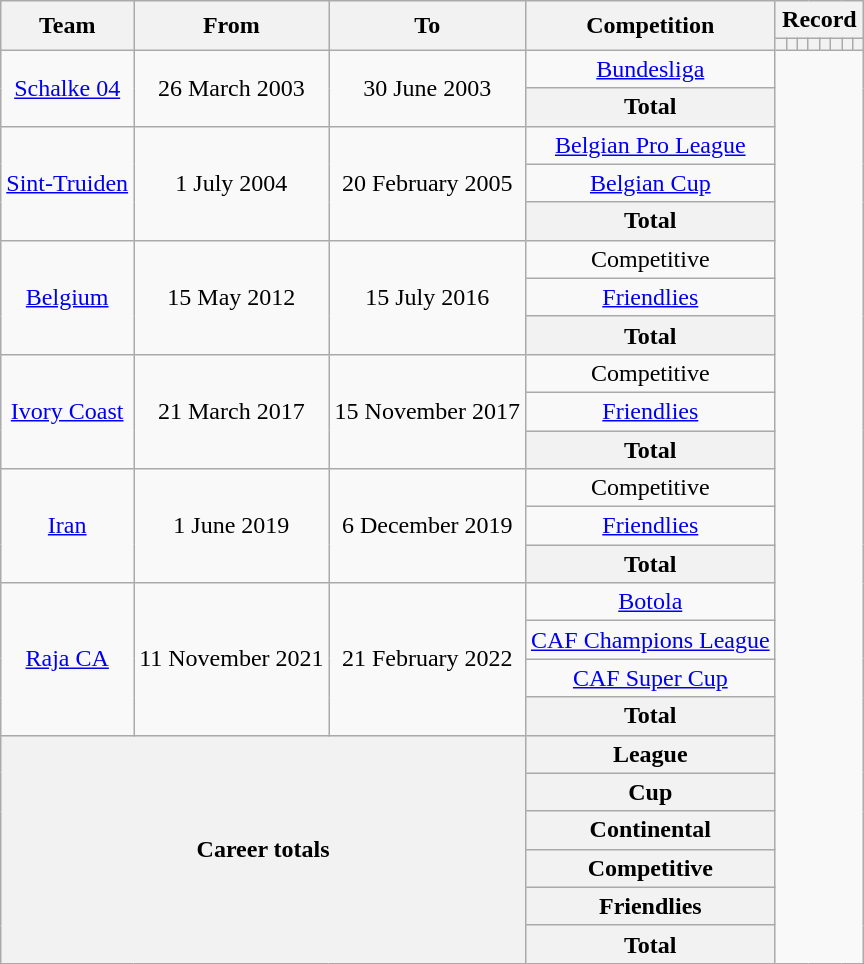<table class="wikitable nowrap" style="text-align: center">
<tr>
<th rowspan="2">Team</th>
<th rowspan="2">From</th>
<th rowspan="2">To</th>
<th rowspan="2">Competition</th>
<th colspan="8">Record</th>
</tr>
<tr>
<th></th>
<th></th>
<th></th>
<th></th>
<th></th>
<th></th>
<th></th>
<th></th>
</tr>
<tr>
<td rowspan="2"><a href='#'>Schalke 04</a></td>
<td rowspan="2">26 March 2003</td>
<td rowspan="2">30 June 2003</td>
<td><a href='#'>Bundesliga</a><br></td>
</tr>
<tr>
<th>Total<br></th>
</tr>
<tr>
<td rowspan="3"><a href='#'>Sint-Truiden</a></td>
<td rowspan="3">1 July 2004</td>
<td rowspan="3">20 February 2005</td>
<td><a href='#'>Belgian Pro League</a><br></td>
</tr>
<tr>
<td><a href='#'>Belgian Cup</a><br></td>
</tr>
<tr>
<th>Total<br></th>
</tr>
<tr>
<td rowspan="3"><a href='#'>Belgium</a></td>
<td rowspan="3">15 May 2012</td>
<td rowspan="3">15 July 2016</td>
<td>Competitive<br></td>
</tr>
<tr>
<td><a href='#'>Friendlies</a><br></td>
</tr>
<tr>
<th>Total<br></th>
</tr>
<tr>
<td rowspan="3"><a href='#'>Ivory Coast</a></td>
<td rowspan="3">21 March 2017</td>
<td rowspan="3">15 November 2017</td>
<td>Competitive<br></td>
</tr>
<tr>
<td><a href='#'>Friendlies</a><br></td>
</tr>
<tr>
<th>Total<br></th>
</tr>
<tr>
<td rowspan="3"><a href='#'>Iran</a></td>
<td rowspan="3">1 June 2019</td>
<td rowspan="3">6 December 2019</td>
<td>Competitive<br></td>
</tr>
<tr>
<td><a href='#'>Friendlies</a><br></td>
</tr>
<tr>
<th>Total<br></th>
</tr>
<tr>
<td rowspan="4"><a href='#'>Raja CA</a></td>
<td rowspan="4">11 November 2021</td>
<td rowspan="4">21 February 2022</td>
<td><a href='#'>Botola</a><br></td>
</tr>
<tr>
<td><a href='#'>CAF Champions League</a><br></td>
</tr>
<tr>
<td><a href='#'>CAF Super Cup</a><br></td>
</tr>
<tr>
<th>Total<br></th>
</tr>
<tr>
<th rowspan="6" colspan="3">Career totals</th>
<th>League<br></th>
</tr>
<tr>
<th>Cup<br></th>
</tr>
<tr>
<th>Continental<br></th>
</tr>
<tr>
<th>Competitive<br></th>
</tr>
<tr>
<th>Friendlies<br></th>
</tr>
<tr>
<th>Total<br></th>
</tr>
</table>
